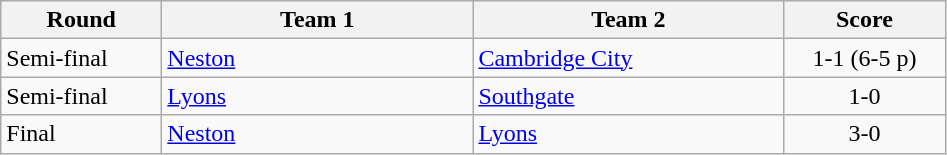<table class="wikitable" style="font-size: 100%">
<tr>
<th width=100>Round</th>
<th width=200>Team 1</th>
<th width=200>Team 2</th>
<th width=100>Score</th>
</tr>
<tr>
<td>Semi-final</td>
<td><a href='#'>Neston</a></td>
<td><a href='#'>Cambridge City</a></td>
<td align=center>1-1 (6-5 p)</td>
</tr>
<tr>
<td>Semi-final</td>
<td><a href='#'>Lyons</a></td>
<td><a href='#'>Southgate</a></td>
<td align=center>1-0</td>
</tr>
<tr>
<td>Final</td>
<td><a href='#'>Neston</a></td>
<td><a href='#'>Lyons</a></td>
<td align=center>3-0</td>
</tr>
</table>
